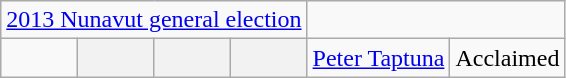<table class="wikitable">
<tr>
<td colspan=4 align=center><a href='#'>2013 Nunavut general election</a></td>
</tr>
<tr>
<td></td>
<th></th>
<th></th>
<th><br></th>
<td><a href='#'>Peter Taptuna</a></td>
<td colspan="2" align=center>Acclaimed</td>
</tr>
</table>
